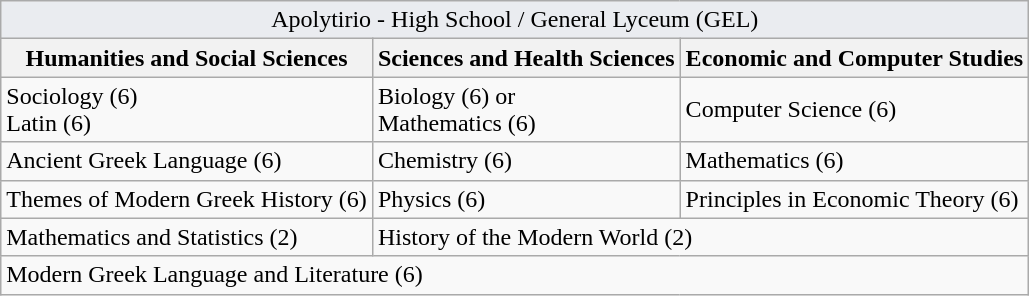<table class="wikitable" border="1">
<tr>
<td colspan="3" align="center" style="background:#eaecf0;">Apolytirio - High School / General Lyceum (GEL)</td>
</tr>
<tr>
<th>Humanities and Social Sciences</th>
<th>Sciences and Health Sciences</th>
<th>Economic and Computer Studies</th>
</tr>
<tr>
<td>Sociology  (6)<br>Latin  (6)</td>
<td>Biology  (6) or<br>Mathematics  (6)</td>
<td>Computer Science (6)</td>
</tr>
<tr>
<td>Ancient Greek Language (6)</td>
<td>Chemistry (6)</td>
<td>Mathematics (6)</td>
</tr>
<tr>
<td>Themes of Modern Greek History (6)</td>
<td>Physics (6)</td>
<td>Principles in Economic Theory (6)</td>
</tr>
<tr>
<td>Mathematics and Statistics (2)</td>
<td colspan="2">History of the Modern World (2)</td>
</tr>
<tr>
<td colspan="3">Modern Greek Language and Literature (6)</td>
</tr>
</table>
